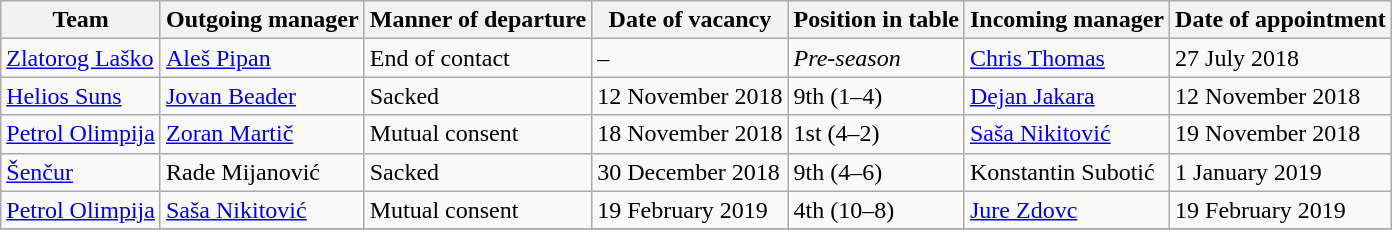<table class="wikitable sortable">
<tr>
<th>Team</th>
<th>Outgoing manager</th>
<th>Manner of departure</th>
<th>Date of vacancy</th>
<th>Position in table</th>
<th>Incoming manager</th>
<th>Date of appointment</th>
</tr>
<tr>
<td><a href='#'>Zlatorog Laško</a></td>
<td> <a href='#'>Aleš Pipan</a></td>
<td>End of contact</td>
<td>–</td>
<td><em>Pre-season</em></td>
<td> <a href='#'>Chris Thomas</a></td>
<td>27 July 2018</td>
</tr>
<tr>
<td><a href='#'>Helios Suns</a></td>
<td> <a href='#'>Jovan Beader</a></td>
<td>Sacked</td>
<td>12 November 2018</td>
<td>9th (1–4)</td>
<td> <a href='#'>Dejan Jakara</a></td>
<td>12 November 2018</td>
</tr>
<tr>
<td><a href='#'>Petrol Olimpija</a></td>
<td> <a href='#'>Zoran Martič</a></td>
<td>Mutual consent</td>
<td>18 November 2018</td>
<td>1st (4–2)</td>
<td> <a href='#'>Saša Nikitović</a></td>
<td>19 November 2018</td>
</tr>
<tr>
<td><a href='#'>Šenčur</a></td>
<td> Rade Mijanović</td>
<td>Sacked</td>
<td>30 December 2018</td>
<td>9th (4–6)</td>
<td> Konstantin Subotić</td>
<td>1 January 2019</td>
</tr>
<tr>
<td><a href='#'>Petrol Olimpija</a></td>
<td> <a href='#'>Saša Nikitović</a></td>
<td>Mutual consent</td>
<td>19 February 2019</td>
<td>4th (10–8)</td>
<td> <a href='#'>Jure Zdovc</a></td>
<td>19 February 2019</td>
</tr>
<tr>
</tr>
</table>
